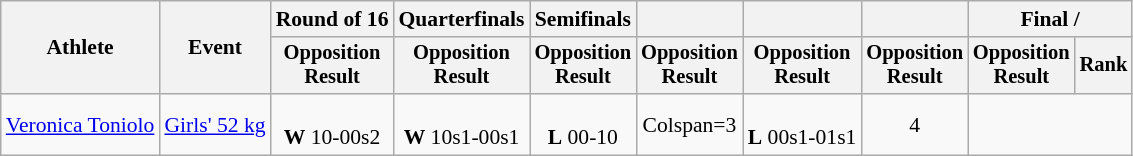<table class="wikitable" style="font-size:90%">
<tr>
<th rowspan=2>Athlete</th>
<th rowspan=2>Event</th>
<th>Round of 16</th>
<th>Quarterfinals</th>
<th>Semifinals</th>
<th></th>
<th></th>
<th></th>
<th colspan=2>Final / </th>
</tr>
<tr style="font-size:95%">
<th>Opposition<br>Result</th>
<th>Opposition<br>Result</th>
<th>Opposition<br>Result</th>
<th>Opposition<br>Result</th>
<th>Opposition<br>Result</th>
<th>Opposition<br>Result</th>
<th>Opposition<br>Result</th>
<th>Rank</th>
</tr>
<tr align=center>
<td align=left><a href='#'>Veronica Toniolo</a></td>
<td align=left><a href='#'>Girls' 52 kg</a></td>
<td><br> <strong>W</strong> 10-00s2</td>
<td><br> <strong>W</strong> 10s1-00s1</td>
<td><br> <strong>L</strong> 00-10</td>
<td>Colspan=3 </td>
<td><br> <strong>L</strong> 00s1-01s1</td>
<td>4</td>
</tr>
</table>
